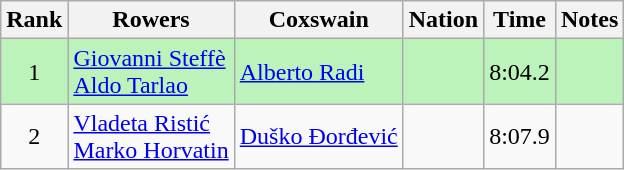<table class="wikitable sortable" style="text-align:center">
<tr>
<th>Rank</th>
<th>Rowers</th>
<th>Coxswain</th>
<th>Nation</th>
<th>Time</th>
<th>Notes</th>
</tr>
<tr bgcolor=bbf3bb>
<td>1</td>
<td align=left><a href='#'>Giovanni Steffè</a><br><a href='#'>Aldo Tarlao</a></td>
<td align=left><a href='#'>Alberto Radi</a></td>
<td align=left></td>
<td>8:04.2</td>
<td></td>
</tr>
<tr>
<td>2</td>
<td align=left><a href='#'>Vladeta Ristić</a><br><a href='#'>Marko Horvatin</a></td>
<td align=left><a href='#'>Duško Ðorđević</a></td>
<td align=left></td>
<td>8:07.9</td>
<td></td>
</tr>
</table>
